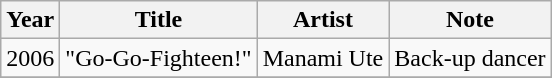<table class="wikitable">
<tr>
<th>Year</th>
<th>Title</th>
<th>Artist</th>
<th>Note</th>
</tr>
<tr>
<td>2006</td>
<td>"Go-Go-Fighteen!"</td>
<td>Manami Ute</td>
<td>Back-up dancer</td>
</tr>
<tr>
</tr>
</table>
